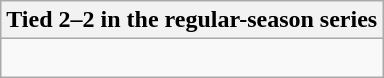<table class="wikitable collapsible collapsed">
<tr>
<th>Tied 2–2 in the regular-season series</th>
</tr>
<tr>
<td><br>


</td>
</tr>
</table>
